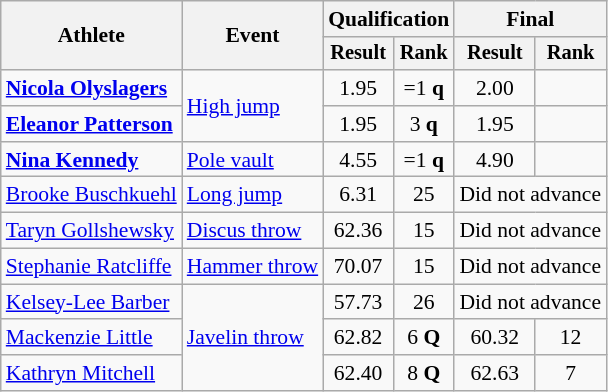<table class=wikitable style=font-size:90%;text-align:center>
<tr>
<th rowspan=2>Athlete</th>
<th rowspan=2>Event</th>
<th colspan=2>Qualification</th>
<th colspan=2>Final</th>
</tr>
<tr style=font-size:95%>
<th>Result</th>
<th>Rank</th>
<th>Result</th>
<th>Rank</th>
</tr>
<tr>
<td align=left><strong><a href='#'>Nicola Olyslagers</a></strong></td>
<td align=left rowspan=2><a href='#'>High jump</a></td>
<td>1.95</td>
<td>=1 <strong>q</strong></td>
<td>2.00</td>
<td></td>
</tr>
<tr>
<td align=left><strong><a href='#'>Eleanor Patterson</a></strong></td>
<td>1.95</td>
<td>3 <strong>q</strong></td>
<td>1.95</td>
<td></td>
</tr>
<tr>
<td align=left><strong><a href='#'>Nina Kennedy</a></strong></td>
<td align=left><a href='#'>Pole vault</a></td>
<td>4.55</td>
<td>=1 <strong>q</strong></td>
<td>4.90</td>
<td></td>
</tr>
<tr>
<td align=left><a href='#'>Brooke Buschkuehl</a></td>
<td align=left><a href='#'>Long jump</a></td>
<td>6.31</td>
<td>25</td>
<td colspan=2>Did not advance</td>
</tr>
<tr>
<td align=left><a href='#'>Taryn Gollshewsky</a></td>
<td align=left><a href='#'>Discus throw</a></td>
<td>62.36</td>
<td>15</td>
<td colspan=2>Did not advance</td>
</tr>
<tr>
<td align=left><a href='#'>Stephanie Ratcliffe</a></td>
<td align=left><a href='#'>Hammer throw</a></td>
<td>70.07</td>
<td>15</td>
<td colspan=2>Did not advance</td>
</tr>
<tr>
<td align=left><a href='#'>Kelsey-Lee Barber</a></td>
<td align=left rowspan=3><a href='#'>Javelin throw</a></td>
<td>57.73 <strong></strong></td>
<td>26</td>
<td colspan=2>Did not advance</td>
</tr>
<tr>
<td align=left><a href='#'>Mackenzie Little</a></td>
<td>62.82</td>
<td>6 <strong>Q</strong></td>
<td>60.32</td>
<td>12</td>
</tr>
<tr>
<td align=left><a href='#'>Kathryn Mitchell</a></td>
<td>62.40 <strong></strong></td>
<td>8 <strong>Q</strong></td>
<td>62.63</td>
<td>7</td>
</tr>
</table>
